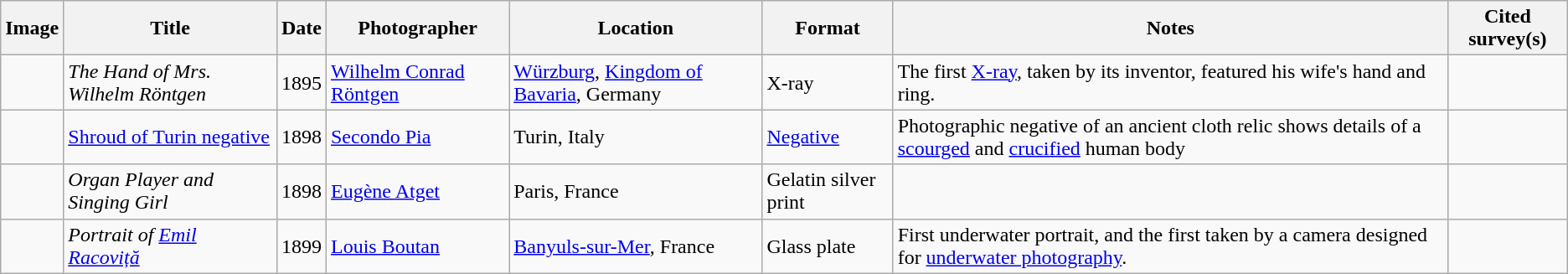<table class="wikitable">
<tr>
<th>Image</th>
<th>Title</th>
<th>Date</th>
<th>Photographer</th>
<th>Location</th>
<th>Format</th>
<th>Notes</th>
<th>Cited survey(s)</th>
</tr>
<tr>
<td></td>
<td><em>The Hand of Mrs. Wilhelm Röntgen</em></td>
<td>1895</td>
<td><a href='#'>Wilhelm Conrad Röntgen</a></td>
<td><a href='#'>Würzburg</a>, <a href='#'>Kingdom of Bavaria</a>, Germany</td>
<td>X-ray</td>
<td>The first <a href='#'>X-ray</a>, taken by its inventor, featured his wife's hand and ring.</td>
<td></td>
</tr>
<tr>
<td></td>
<td><a href='#'>Shroud of Turin negative</a></td>
<td>1898</td>
<td><a href='#'>Secondo Pia</a></td>
<td>Turin, Italy</td>
<td><a href='#'>Negative</a></td>
<td>Photographic negative of an ancient cloth relic shows details of a <a href='#'>scourged</a> and <a href='#'>crucified</a> human body</td>
<td></td>
</tr>
<tr>
<td></td>
<td><em>Organ Player and Singing Girl</em></td>
<td>1898</td>
<td><a href='#'>Eugène Atget</a></td>
<td>Paris, France</td>
<td>Gelatin silver print</td>
<td></td>
<td></td>
</tr>
<tr>
<td></td>
<td><em>Portrait of <a href='#'>Emil Racoviță</a></em></td>
<td>1899</td>
<td><a href='#'>Louis Boutan</a></td>
<td><a href='#'>Banyuls-sur-Mer</a>, France</td>
<td>Glass plate</td>
<td>First underwater portrait, and the first taken by a camera designed for <a href='#'>underwater photography</a>.</td>
<td></td>
</tr>
</table>
